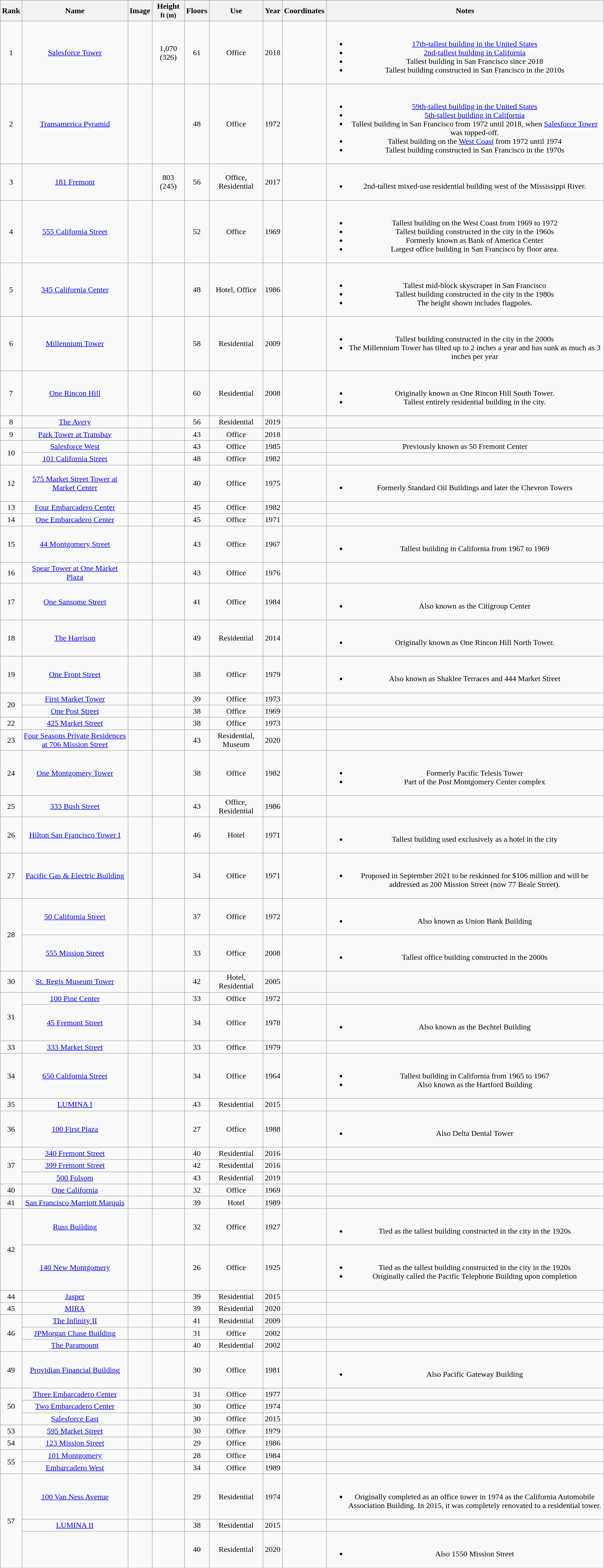<table class="wikitable sortable" style="text-align: center">
<tr>
<th>Rank</th>
<th>Name</th>
<th class="unsortable">Image</th>
<th data-sort-type="number">Height<br><small>ft (m)</small></th>
<th>Floors</th>
<th>Use</th>
<th>Year</th>
<th>Coordinates</th>
<th class="unsortable">Notes</th>
</tr>
<tr>
<td>1</td>
<td><a href='#'>Salesforce Tower</a></td>
<td></td>
<td>1,070 (326)</td>
<td>61</td>
<td>Office</td>
<td>2018</td>
<td></td>
<td><br><ul><li><a href='#'>17th-tallest building in the United States</a></li><li><a href='#'>2nd-tallest building in California</a></li><li>Tallest building in San Francisco since 2018</li><li>Tallest building constructed in San Francisco in the 2010s</li></ul></td>
</tr>
<tr>
<td>2</td>
<td><a href='#'>Transamerica Pyramid</a></td>
<td></td>
<td></td>
<td>48</td>
<td>Office</td>
<td>1972</td>
<td></td>
<td><br><ul><li><a href='#'>59th-tallest building in the United States</a></li><li><a href='#'>5th-tallest building in California</a></li><li>Tallest building in San Francisco from 1972 until 2018, when <a href='#'>Salesforce Tower</a> was topped-off.</li><li>Tallest building on the <a href='#'>West Coast</a> from 1972 until 1974</li><li>Tallest building constructed in San Francisco in the 1970s</li></ul></td>
</tr>
<tr>
<td>3</td>
<td><a href='#'>181 Fremont</a></td>
<td></td>
<td>803<br>(245)</td>
<td>56</td>
<td>Office, Residential</td>
<td>2017</td>
<td></td>
<td><br><ul><li>2nd-tallest mixed-use residential building west of the Mississippi River.</li></ul></td>
</tr>
<tr>
<td>4</td>
<td><a href='#'>555 California Street</a></td>
<td></td>
<td></td>
<td>52</td>
<td>Office</td>
<td>1969</td>
<td></td>
<td><br><ul><li>Tallest building on the West Coast from 1969 to 1972</li><li>Tallest building constructed in the city in the 1960s</li><li>Formerly known as Bank of America Center</li><li>Largest office building in San Francisco by floor area.</li></ul></td>
</tr>
<tr>
<td>5</td>
<td><a href='#'>345 California Center</a></td>
<td></td>
<td></td>
<td>48</td>
<td>Hotel, Office</td>
<td>1986</td>
<td></td>
<td><br><ul><li>Tallest mid-block skyscraper in San Francisco</li><li>Tallest building constructed in the city in the 1980s</li><li>The height shown includes flagpoles.</li></ul></td>
</tr>
<tr>
<td>6</td>
<td><a href='#'>Millennium Tower</a></td>
<td></td>
<td></td>
<td>58</td>
<td>Residential</td>
<td>2009</td>
<td></td>
<td><br><ul><li>Tallest building constructed in the city in the 2000s</li><li>The Millennium Tower has tilted up to 2 inches a year and has sunk as much as 3 inches per year</li></ul></td>
</tr>
<tr>
<td>7</td>
<td><a href='#'>One Rincon Hill</a></td>
<td></td>
<td></td>
<td>60</td>
<td>Residential</td>
<td>2008</td>
<td></td>
<td><br><ul><li>Originally known as One Rincon Hill South Tower.</li><li>Tallest entirely residential building in the city.</li></ul></td>
</tr>
<tr>
<td>8</td>
<td><a href='#'>The Avery</a></td>
<td></td>
<td></td>
<td>56</td>
<td>Residential</td>
<td>2019</td>
<td></td>
<td></td>
</tr>
<tr A>
<td align="center">9</td>
<td><a href='#'>Park Tower at Transbay</a></td>
<td></td>
<td></td>
<td>43</td>
<td>Office</td>
<td>2018</td>
<td></td>
<td></td>
</tr>
<tr>
<td align="center" rowspan="2">10</td>
<td><a href='#'>Salesforce West</a></td>
<td></td>
<td></td>
<td>43</td>
<td>Office</td>
<td>1985</td>
<td></td>
<td>Previously known as 50 Fremont Center</td>
</tr>
<tr>
<td><a href='#'>101 California Street</a></td>
<td></td>
<td></td>
<td>48</td>
<td>Office</td>
<td>1982</td>
<td></td>
<td></td>
</tr>
<tr>
<td>12</td>
<td><a href='#'>575 Market Street Tower at Market Center</a></td>
<td></td>
<td></td>
<td>40</td>
<td>Office</td>
<td>1975</td>
<td></td>
<td><br><ul><li>Formerly Standard Oil Buildings and later the Chevron Towers</li></ul></td>
</tr>
<tr>
<td>13</td>
<td><a href='#'>Four Embarcadero Center</a></td>
<td></td>
<td></td>
<td>45</td>
<td>Office</td>
<td>1982</td>
<td></td>
<td></td>
</tr>
<tr>
<td>14</td>
<td><a href='#'>One Embarcadero Center</a></td>
<td></td>
<td></td>
<td>45</td>
<td>Office</td>
<td>1971</td>
<td></td>
<td></td>
</tr>
<tr>
<td>15</td>
<td><a href='#'>44 Montgomery Street</a></td>
<td></td>
<td></td>
<td>43</td>
<td>Office</td>
<td>1967</td>
<td></td>
<td><br><ul><li>Tallest building in California from 1967 to 1969</li></ul></td>
</tr>
<tr>
<td>16</td>
<td><a href='#'>Spear Tower at One Market Plaza</a></td>
<td></td>
<td></td>
<td>43</td>
<td>Office</td>
<td>1976</td>
<td></td>
<td></td>
</tr>
<tr>
<td>17</td>
<td><a href='#'>One Sansome Street</a></td>
<td></td>
<td></td>
<td>41</td>
<td>Office</td>
<td>1984</td>
<td></td>
<td><br><ul><li>Also known as the Citigroup Center</li></ul></td>
</tr>
<tr>
<td>18</td>
<td><a href='#'>The Harrison</a></td>
<td></td>
<td></td>
<td>49</td>
<td>Residential</td>
<td>2014</td>
<td></td>
<td><br><ul><li>Originally known as One Rincon Hill North Tower.</li></ul></td>
</tr>
<tr>
<td>19</td>
<td><a href='#'>One Front Street</a></td>
<td></td>
<td></td>
<td>38</td>
<td>Office</td>
<td>1979</td>
<td></td>
<td><br><ul><li>Also known as Shaklee Terraces and 444 Market Street</li></ul></td>
</tr>
<tr>
<td rowspan="2">20</td>
<td><a href='#'>First Market Tower</a></td>
<td></td>
<td></td>
<td>39</td>
<td>Office</td>
<td>1973</td>
<td></td>
<td></td>
</tr>
<tr>
<td><a href='#'>One Post Street</a></td>
<td></td>
<td></td>
<td>38</td>
<td>Office</td>
<td>1969</td>
<td></td>
<td></td>
</tr>
<tr>
<td>22</td>
<td><a href='#'>425 Market Street</a></td>
<td></td>
<td></td>
<td>38</td>
<td>Office</td>
<td>1973</td>
<td></td>
<td></td>
</tr>
<tr>
<td>23</td>
<td><a href='#'>Four Seasons Private Residences at 706 Mission Street</a></td>
<td></td>
<td></td>
<td>43</td>
<td>Residential, Museum</td>
<td>2020</td>
<td></td>
<td></td>
</tr>
<tr>
<td>24</td>
<td><a href='#'>One Montgomery Tower</a></td>
<td></td>
<td></td>
<td>38</td>
<td>Office</td>
<td>1982</td>
<td></td>
<td><br><ul><li>Formerly Pacific Telesis Tower</li><li>Part of the Post Montgomery Center complex</li></ul></td>
</tr>
<tr>
<td>25</td>
<td><a href='#'>333 Bush Street</a></td>
<td></td>
<td></td>
<td>43</td>
<td>Office, Residential</td>
<td>1986</td>
<td></td>
<td></td>
</tr>
<tr>
<td>26</td>
<td><a href='#'>Hilton San Francisco Tower I</a></td>
<td></td>
<td></td>
<td>46</td>
<td>Hotel</td>
<td>1971</td>
<td></td>
<td><br><ul><li>Tallest building used exclusively as a hotel in the city</li></ul></td>
</tr>
<tr>
<td>27</td>
<td><a href='#'>Pacific Gas & Electric Building</a></td>
<td></td>
<td></td>
<td>34</td>
<td>Office</td>
<td>1971</td>
<td></td>
<td><br><ul><li>Proposed in September 2021 to be reskinned for $106 million and will be addressed as 200 Mission Street (now 77 Beale Street).</li></ul></td>
</tr>
<tr>
<td rowspan="2">28</td>
<td><a href='#'>50 California Street</a></td>
<td></td>
<td></td>
<td>37</td>
<td>Office</td>
<td>1972</td>
<td></td>
<td><br><ul><li>Also known as Union Bank Building</li></ul></td>
</tr>
<tr>
<td><a href='#'>555 Mission Street</a></td>
<td></td>
<td></td>
<td>33</td>
<td>Office</td>
<td>2008</td>
<td></td>
<td><br><ul><li>Tallest office building constructed in the 2000s</li></ul></td>
</tr>
<tr>
<td>30</td>
<td><a href='#'>St. Regis Museum Tower</a></td>
<td></td>
<td></td>
<td>42</td>
<td>Hotel, Residential</td>
<td>2005</td>
<td></td>
<td></td>
</tr>
<tr>
<td rowspan="2">31</td>
<td><a href='#'>100 Pine Center</a></td>
<td></td>
<td></td>
<td>33</td>
<td>Office</td>
<td>1972</td>
<td></td>
<td></td>
</tr>
<tr>
<td><a href='#'>45 Fremont Street</a></td>
<td></td>
<td></td>
<td>34</td>
<td>Office</td>
<td>1978</td>
<td></td>
<td><br><ul><li>Also known as the Bechtel Building</li></ul></td>
</tr>
<tr>
<td>33</td>
<td><a href='#'>333 Market Street</a></td>
<td></td>
<td></td>
<td>33</td>
<td>Office</td>
<td>1979</td>
<td></td>
<td></td>
</tr>
<tr>
<td>34</td>
<td><a href='#'>650 California Street</a></td>
<td></td>
<td></td>
<td>34</td>
<td>Office</td>
<td>1964</td>
<td></td>
<td><br><ul><li>Tallest building in California from 1965 to 1967</li><li>Also known as the Hartford Building</li></ul></td>
</tr>
<tr>
<td>35</td>
<td><a href='#'>LUMINA I</a></td>
<td></td>
<td></td>
<td>43</td>
<td>Residential</td>
<td>2015</td>
<td></td>
<td></td>
</tr>
<tr>
<td>36</td>
<td><a href='#'>100 First Plaza</a></td>
<td></td>
<td></td>
<td>27</td>
<td>Office</td>
<td>1988</td>
<td></td>
<td><br><ul><li>Also Delta Dental Tower</li></ul></td>
</tr>
<tr>
<td rowspan="3">37</td>
<td><a href='#'>340 Fremont Street</a></td>
<td></td>
<td></td>
<td>40</td>
<td>Residential</td>
<td>2016</td>
<td></td>
<td></td>
</tr>
<tr>
<td><a href='#'>399 Fremont Street</a></td>
<td></td>
<td></td>
<td>42</td>
<td>Residential</td>
<td>2016</td>
<td></td>
<td></td>
</tr>
<tr>
<td><a href='#'>500 Folsom</a></td>
<td></td>
<td></td>
<td>43</td>
<td>Residential</td>
<td>2019</td>
<td></td>
<td><br></td>
</tr>
<tr>
<td>40</td>
<td><a href='#'>One California</a></td>
<td></td>
<td></td>
<td>32</td>
<td>Office</td>
<td>1969</td>
<td></td>
<td></td>
</tr>
<tr>
<td>41</td>
<td><a href='#'>San Francisco Marriott Marquis</a></td>
<td></td>
<td></td>
<td>39</td>
<td>Hotel</td>
<td>1989</td>
<td></td>
<td></td>
</tr>
<tr>
<td rowspan="2">42</td>
<td><a href='#'>Russ Building</a></td>
<td></td>
<td></td>
<td>32</td>
<td>Office</td>
<td>1927</td>
<td></td>
<td><br><ul><li>Tied as the tallest building constructed in the city in the 1920s</li></ul></td>
</tr>
<tr>
<td><a href='#'>140 New Montgomery</a></td>
<td></td>
<td></td>
<td>26</td>
<td>Office</td>
<td>1925</td>
<td></td>
<td><br><ul><li>Tied as the tallest building constructed in the city in the 1920s</li><li>Originally called the Pacific Telephone Building upon completion</li></ul></td>
</tr>
<tr>
<td>44</td>
<td><a href='#'>Jasper</a></td>
<td></td>
<td></td>
<td>39</td>
<td>Residential</td>
<td>2015</td>
<td></td>
<td></td>
</tr>
<tr>
<td>45</td>
<td><a href='#'>MIRA</a></td>
<td></td>
<td></td>
<td>39</td>
<td>Residential</td>
<td>2020</td>
<td></td>
<td></td>
</tr>
<tr>
<td rowspan="3">46</td>
<td><a href='#'>The Infinity II</a></td>
<td></td>
<td></td>
<td>41</td>
<td>Residential</td>
<td>2009</td>
<td></td>
<td></td>
</tr>
<tr>
<td><a href='#'>JPMorgan Chase Building</a></td>
<td></td>
<td></td>
<td>31</td>
<td>Office</td>
<td>2002</td>
<td></td>
<td></td>
</tr>
<tr>
<td><a href='#'>The Paramount</a></td>
<td></td>
<td></td>
<td>40</td>
<td>Residential</td>
<td>2002</td>
<td></td>
<td></td>
</tr>
<tr>
<td>49</td>
<td><a href='#'>Providian Financial Building</a></td>
<td></td>
<td></td>
<td>30</td>
<td>Office</td>
<td>1981</td>
<td></td>
<td><br><ul><li>Also Pacific Gateway Building</li></ul></td>
</tr>
<tr>
<td rowspan="3">50</td>
<td><a href='#'>Three Embarcadero Center</a></td>
<td></td>
<td></td>
<td>31</td>
<td>Office</td>
<td>1977</td>
<td></td>
<td></td>
</tr>
<tr>
<td><a href='#'>Two Embarcadero Center</a></td>
<td></td>
<td></td>
<td>30</td>
<td>Office</td>
<td>1974</td>
<td></td>
<td></td>
</tr>
<tr>
<td><a href='#'>Salesforce East</a></td>
<td></td>
<td></td>
<td>30</td>
<td>Office</td>
<td>2015</td>
<td></td>
<td></td>
</tr>
<tr>
<td>53</td>
<td><a href='#'>595 Market Street</a></td>
<td></td>
<td></td>
<td>30</td>
<td>Office</td>
<td>1979</td>
<td></td>
<td></td>
</tr>
<tr>
<td>54</td>
<td><a href='#'>123 Mission Street</a></td>
<td></td>
<td></td>
<td>29</td>
<td>Office</td>
<td>1986</td>
<td></td>
<td></td>
</tr>
<tr>
<td rowspan="2">55</td>
<td><a href='#'>101 Montgomery</a></td>
<td></td>
<td></td>
<td>28</td>
<td>Office</td>
<td>1984</td>
<td></td>
<td></td>
</tr>
<tr>
<td><a href='#'>Embarcadero West</a></td>
<td></td>
<td></td>
<td>34</td>
<td>Office</td>
<td>1989</td>
<td></td>
<td></td>
</tr>
<tr>
<td rowspan="3">57</td>
<td><a href='#'>100 Van Ness Avenue</a></td>
<td></td>
<td></td>
<td>29</td>
<td>Residential</td>
<td>1974</td>
<td></td>
<td><br><ul><li>Originally completed as an office tower in 1974 as the California Automobile Association Building. In 2015, it was completely renovated to a residential tower.</li></ul></td>
</tr>
<tr>
<td><a href='#'>LUMINA II</a></td>
<td></td>
<td></td>
<td>38</td>
<td>Residential</td>
<td>2015</td>
<td align="center"></td>
<td></td>
</tr>
<tr>
<td></td>
<td></td>
<td></td>
<td>40</td>
<td>Residential</td>
<td>2020</td>
<td></td>
<td><br><ul><li>Also 1550 Mission Street</li></ul></td>
</tr>
</table>
